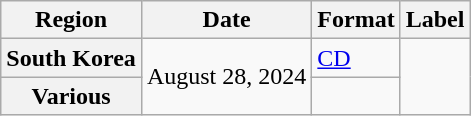<table class="wikitable plainrowheaders">
<tr>
<th scope="col">Region</th>
<th scope="col">Date</th>
<th scope="col">Format</th>
<th scope="col">Label</th>
</tr>
<tr>
<th scope="row">South Korea</th>
<td rowspan="2">August 28, 2024</td>
<td><a href='#'>CD</a></td>
<td rowspan="2"></td>
</tr>
<tr>
<th scope="row">Various</th>
<td></td>
</tr>
</table>
